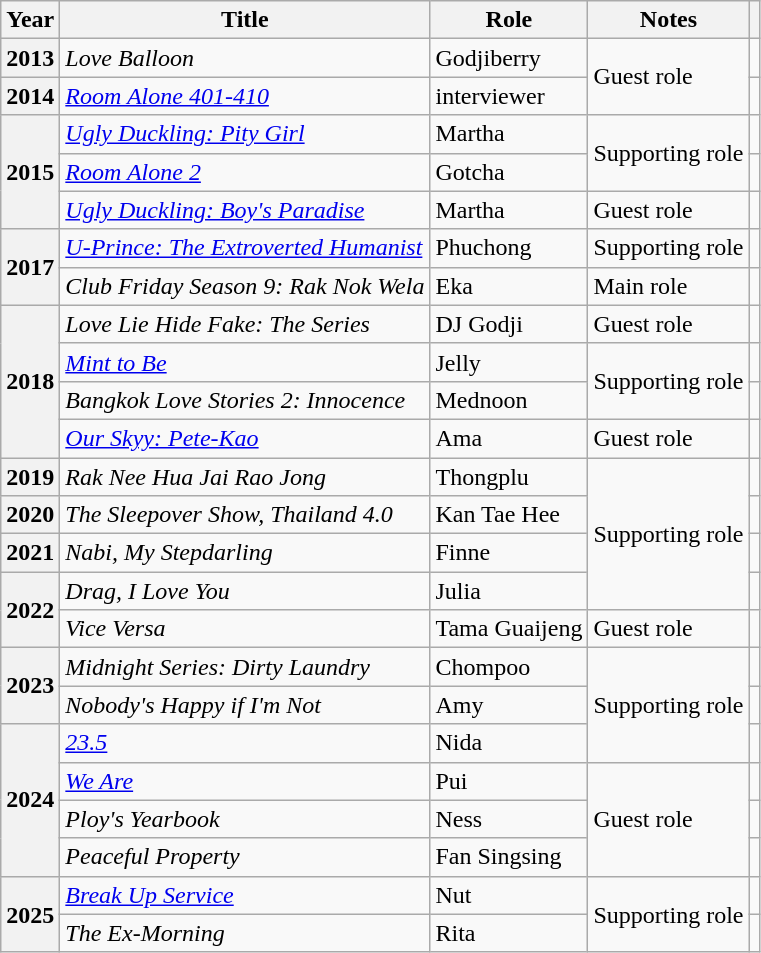<table class="wikitable sortable plainrowheaders">
<tr>
<th scope="col">Year</th>
<th scope="col">Title</th>
<th scope="col">Role</th>
<th scope="col" class="unsortable">Notes</th>
<th scope="col" class="unsortable"></th>
</tr>
<tr>
<th scope="row">2013</th>
<td><em>Love Balloon</em></td>
<td>Godjiberry</td>
<td rowspan="2">Guest role</td>
<td style="text-align: center;"></td>
</tr>
<tr>
<th scope="row">2014</th>
<td><em><a href='#'>Room Alone 401-410</a></em></td>
<td>interviewer</td>
<td style="text-align: center;"></td>
</tr>
<tr>
<th scope="row" rowspan="3">2015</th>
<td><em><a href='#'>Ugly Duckling: Pity Girl</a></em></td>
<td>Martha</td>
<td rowspan="2">Supporting role</td>
<td style="text-align: center;"></td>
</tr>
<tr>
<td><em><a href='#'>Room Alone 2</a></em></td>
<td>Gotcha</td>
<td style="text-align: center;"></td>
</tr>
<tr>
<td><em><a href='#'>Ugly Duckling: Boy's Paradise</a></em></td>
<td>Martha</td>
<td>Guest role</td>
<td style="text-align: center;"></td>
</tr>
<tr>
<th scope="row" rowspan="2">2017</th>
<td><em><a href='#'>U-Prince: The Extroverted Humanist</a></em></td>
<td>Phuchong</td>
<td>Supporting role</td>
<td style="text-align: center;"></td>
</tr>
<tr>
<td><em>Club Friday Season 9: Rak Nok Wela</em></td>
<td>Eka</td>
<td>Main role</td>
<td style="text-align: center;"></td>
</tr>
<tr>
<th scope="row" rowspan="4">2018</th>
<td><em>Love Lie Hide Fake: The Series</em></td>
<td>DJ Godji</td>
<td>Guest role</td>
<td style="text-align: center;"></td>
</tr>
<tr>
<td><em><a href='#'>Mint to Be</a></em></td>
<td>Jelly</td>
<td rowspan="2">Supporting role</td>
<td style="text-align: center;"></td>
</tr>
<tr>
<td><em>Bangkok Love Stories 2: Innocence</em></td>
<td>Mednoon</td>
<td style="text-align: center;"></td>
</tr>
<tr>
<td><em><a href='#'>Our Skyy: Pete-Kao</a></em></td>
<td>Ama</td>
<td>Guest role</td>
<td style="text-align: center;"></td>
</tr>
<tr>
<th scope="row">2019</th>
<td><em>Rak Nee Hua Jai Rao Jong</em></td>
<td>Thongplu</td>
<td rowspan="4">Supporting role</td>
<td style="text-align: center;"></td>
</tr>
<tr>
<th scope="row">2020</th>
<td><em>The Sleepover Show, Thailand 4.0</em></td>
<td>Kan Tae Hee</td>
<td style="text-align: center;"></td>
</tr>
<tr>
<th scope="row">2021</th>
<td><em>Nabi, My Stepdarling</em></td>
<td>Finne</td>
<td style="text-align: center;"></td>
</tr>
<tr>
<th scope="row" rowspan="2">2022</th>
<td><em>Drag, I Love You</em></td>
<td>Julia</td>
<td style="text-align: center;"></td>
</tr>
<tr>
<td><em>Vice Versa</em></td>
<td>Tama Guaijeng</td>
<td>Guest role</td>
<td style="text-align: center;"></td>
</tr>
<tr>
<th scope="row" rowspan="2">2023</th>
<td><em>Midnight Series: Dirty Laundry</em></td>
<td>Chompoo</td>
<td rowspan="3">Supporting role</td>
<td style="text-align: center;"></td>
</tr>
<tr>
<td><em>Nobody's Happy if I'm Not</em></td>
<td>Amy</td>
<td style="text-align: center;"></td>
</tr>
<tr>
<th scope="row" rowspan="4">2024</th>
<td><em><a href='#'>23.5</a></em></td>
<td>Nida</td>
<td style="text-align: center;"></td>
</tr>
<tr>
<td><em><a href='#'>We Are</a></em></td>
<td>Pui</td>
<td rowspan="3">Guest role</td>
<td style="text-align: center;"></td>
</tr>
<tr>
<td><em>Ploy's Yearbook</em></td>
<td>Ness</td>
<td style="text-align: center;"></td>
</tr>
<tr>
<td><em>Peaceful Property</em></td>
<td>Fan Singsing</td>
<td style="text-align: center;"></td>
</tr>
<tr>
<th scope="row" rowspan=2>2025</th>
<td><em><a href='#'>Break Up Service</a></em></td>
<td>Nut</td>
<td rowspan="2">Supporting role</td>
<td style="text-align: center;"></td>
</tr>
<tr>
<td><em>The Ex-Morning</em></td>
<td>Rita</td>
<td style="text-align: center;"></td>
</tr>
</table>
